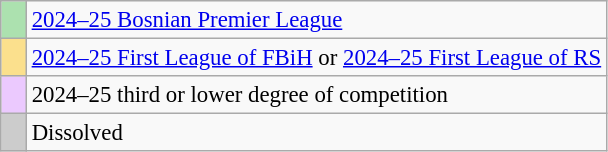<table class="wikitable" style="text-align:left; font-size:95%;">
<tr>
<td style="width:10px; background:#ace1af;"></td>
<td><a href='#'>2024–25 Bosnian Premier League</a></td>
</tr>
<tr>
<td style="width:10px; background:#fbe08d;"></td>
<td><a href='#'>2024–25 First League of FBiH</a> or <a href='#'>2024–25 First League of RS</a></td>
</tr>
<tr>
<td style="width:10px; background:#ebc9fe;"></td>
<td>2024–25 third or lower degree of competition</td>
</tr>
<tr>
<td style="width:10px; background:#cccccc;"></td>
<td>Dissolved</td>
</tr>
</table>
